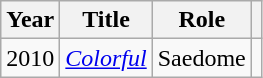<table class="wikitable">
<tr>
<th>Year</th>
<th>Title</th>
<th>Role</th>
<th></th>
</tr>
<tr>
<td>2010</td>
<td><em><a href='#'>Colorful</a></em></td>
<td>Saedome</td>
<td></td>
</tr>
</table>
